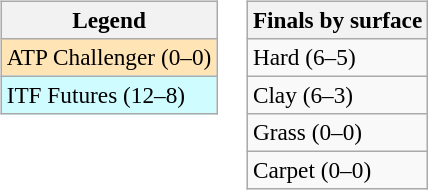<table>
<tr valign=top>
<td><br><table class=wikitable style=font-size:97%>
<tr>
<th>Legend</th>
</tr>
<tr bgcolor=moccasin>
<td>ATP Challenger (0–0)</td>
</tr>
<tr bgcolor=cffcff>
<td>ITF Futures (12–8)</td>
</tr>
</table>
</td>
<td><br><table class=wikitable style=font-size:97%>
<tr>
<th>Finals by surface</th>
</tr>
<tr>
<td>Hard (6–5)</td>
</tr>
<tr>
<td>Clay (6–3)</td>
</tr>
<tr>
<td>Grass (0–0)</td>
</tr>
<tr>
<td>Carpet (0–0)</td>
</tr>
</table>
</td>
</tr>
</table>
